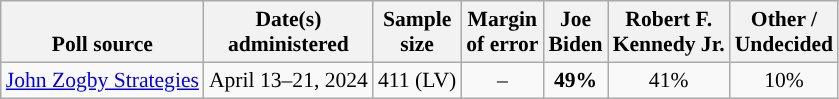<table class="wikitable sortable mw-datatable" style="font-size:90%;text-align:center;line-height:17px">
<tr style="vertical-align:bottom">
<th>Poll source</th>
<th>Date(s)<br>administered</th>
<th>Sample<br>size</th>
<th>Margin<br>of error</th>
<th class="unsortable">Joe<br>Biden<br></th>
<th class="unsortable">Robert F.<br>Kennedy Jr.<br></th>
<th class="unsortable">Other /<br>Undecided</th>
</tr>
<tr>
<td style="text-align:left;"><a href='#'>John Zogby Strategies</a></td>
<td data-sort-value="2024-05-01">April 13–21, 2024</td>
<td>411 (LV)</td>
<td>–</td>
<td style="color:black;background-color:"><strong>49%</strong></td>
<td>41%</td>
<td>10%</td>
</tr>
</table>
